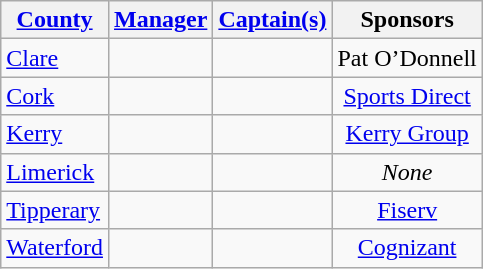<table class="wikitable sortable" style="text-align:center">
<tr>
<th><a href='#'>County</a></th>
<th><a href='#'>Manager</a></th>
<th><a href='#'>Captain(s)</a></th>
<th>Sponsors</th>
</tr>
<tr>
<td style="text-align:left"> <a href='#'>Clare</a></td>
<td></td>
<td></td>
<td>Pat O’Donnell</td>
</tr>
<tr>
<td style="text-align:left"> <a href='#'>Cork</a></td>
<td></td>
<td></td>
<td><a href='#'>Sports Direct</a></td>
</tr>
<tr>
<td style="text-align:left"> <a href='#'>Kerry</a></td>
<td></td>
<td></td>
<td><a href='#'>Kerry Group</a></td>
</tr>
<tr>
<td style="text-align:left"> <a href='#'>Limerick</a></td>
<td></td>
<td></td>
<td><em>None</em></td>
</tr>
<tr>
<td style="text-align:left"> <a href='#'>Tipperary</a></td>
<td></td>
<td></td>
<td><a href='#'>Fiserv</a></td>
</tr>
<tr>
<td style="text-align:left"> <a href='#'>Waterford</a></td>
<td></td>
<td></td>
<td><a href='#'>Cognizant</a></td>
</tr>
</table>
